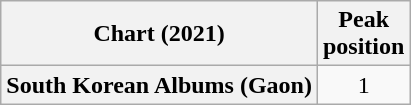<table class="wikitable plainrowheaders" style="text-align:center">
<tr>
<th scope="col">Chart (2021)</th>
<th scope="col">Peak<br>position</th>
</tr>
<tr>
<th scope="row">South Korean Albums (Gaon)</th>
<td>1</td>
</tr>
</table>
